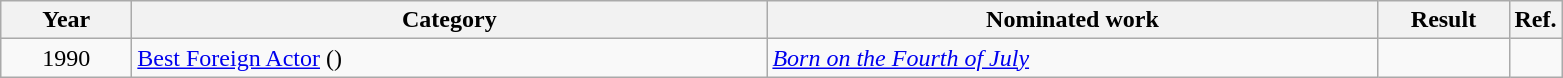<table class=wikitable>
<tr>
<th scope="col" style="width:5em;">Year</th>
<th scope="col" style="width:26em;">Category</th>
<th scope="col" style="width:25em;">Nominated work</th>
<th scope="col" style="width:5em;">Result</th>
<th>Ref.</th>
</tr>
<tr>
<td style="text-align:center;">1990</td>
<td><a href='#'>Best Foreign Actor</a> ()</td>
<td><em><a href='#'>Born on the Fourth of July</a></em></td>
<td></td>
<td style="text-align:center;"></td>
</tr>
</table>
